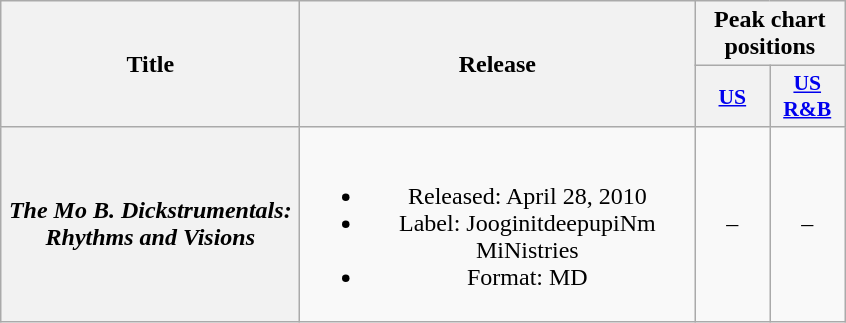<table class="wikitable plainrowheaders" style="text-align:center;">
<tr>
<th scope="col" rowspan="2" style="width:12em;">Title</th>
<th scope="col" rowspan="2" style="width:16em;">Release</th>
<th scope="col" colspan="2">Peak chart positions</th>
</tr>
<tr>
<th scope="col" style="width:3em;font-size:90%;"><a href='#'>US</a></th>
<th scope="col" style="width:3em;font-size:90%;"><a href='#'>US<br>R&B</a></th>
</tr>
<tr>
<th scope="row"><em>The Mo B. Dickstrumentals: Rhythms and Visions</em> </th>
<td><br><ul><li>Released: April 28, 2010</li><li>Label: JooginitdeepupiNm MiNistries</li><li>Format: MD</li></ul></td>
<td>–</td>
<td>–</td>
</tr>
</table>
